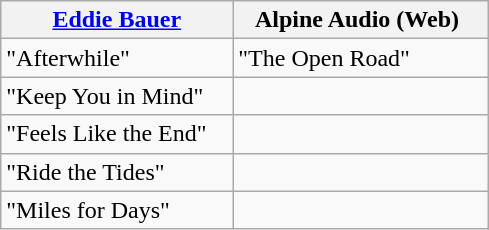<table class="wikitable">
<tr>
<th><a href='#'>Eddie Bauer</a></th>
<th>   Alpine Audio (Web)    </th>
</tr>
<tr>
<td>"Afterwhile"</td>
<td>"The Open Road"</td>
</tr>
<tr>
<td>"Keep You in Mind"     </td>
<td> </td>
</tr>
<tr>
<td>"Feels Like the End"</td>
<td> </td>
</tr>
<tr>
<td>"Ride the Tides"</td>
<td> </td>
</tr>
<tr>
<td>"Miles for Days"</td>
<td> </td>
</tr>
</table>
